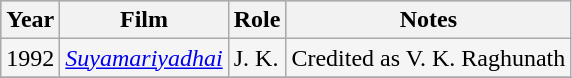<table class="wikitable sortable" style="background:#f5f5f5;">
<tr style="background:#B0C4DE;">
<th>Year</th>
<th>Film</th>
<th>Role</th>
<th class=unsortable>Notes</th>
</tr>
<tr>
<td>1992</td>
<td><em><a href='#'>Suyamariyadhai</a></em></td>
<td>J. K.</td>
<td>Credited as V. K. Raghunath</td>
</tr>
<tr>
</tr>
</table>
